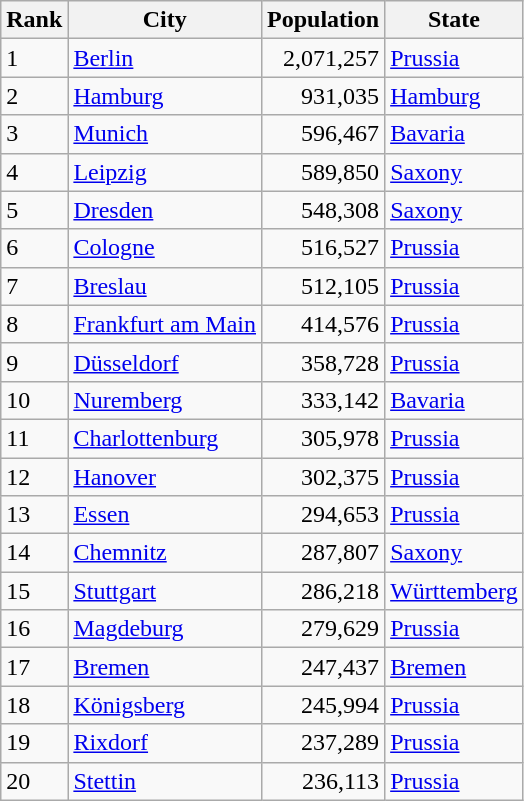<table class="wikitable sortable zebra">
<tr>
<th>Rank</th>
<th>City</th>
<th>Population</th>
<th>State</th>
</tr>
<tr>
<td>1</td>
<td><a href='#'>Berlin</a></td>
<td align="right">2,071,257</td>
<td><a href='#'>Prussia</a></td>
</tr>
<tr>
<td>2</td>
<td><a href='#'>Hamburg</a></td>
<td align="right">931,035</td>
<td><a href='#'>Hamburg</a></td>
</tr>
<tr>
<td>3</td>
<td><a href='#'>Munich</a></td>
<td align="right">596,467</td>
<td><a href='#'>Bavaria</a></td>
</tr>
<tr>
<td>4</td>
<td><a href='#'>Leipzig</a></td>
<td align="right">589,850</td>
<td><a href='#'>Saxony</a></td>
</tr>
<tr>
<td>5</td>
<td><a href='#'>Dresden</a></td>
<td align="right">548,308</td>
<td><a href='#'>Saxony</a></td>
</tr>
<tr>
<td>6</td>
<td><a href='#'>Cologne</a></td>
<td align="right">516,527</td>
<td><a href='#'>Prussia</a></td>
</tr>
<tr>
<td>7</td>
<td><a href='#'>Breslau</a></td>
<td align="right">512,105</td>
<td><a href='#'>Prussia</a></td>
</tr>
<tr>
<td>8</td>
<td><a href='#'>Frankfurt am Main</a></td>
<td align="right">414,576</td>
<td><a href='#'>Prussia</a></td>
</tr>
<tr>
<td>9</td>
<td><a href='#'>Düsseldorf</a></td>
<td align="right">358,728</td>
<td><a href='#'>Prussia</a></td>
</tr>
<tr>
<td>10</td>
<td><a href='#'>Nuremberg</a></td>
<td align="right">333,142</td>
<td><a href='#'>Bavaria</a></td>
</tr>
<tr>
<td>11</td>
<td><a href='#'>Charlottenburg</a></td>
<td align="right">305,978</td>
<td><a href='#'>Prussia</a></td>
</tr>
<tr>
<td>12</td>
<td><a href='#'>Hanover</a></td>
<td align="right">302,375</td>
<td><a href='#'>Prussia</a></td>
</tr>
<tr>
<td>13</td>
<td><a href='#'>Essen</a></td>
<td align="right">294,653</td>
<td><a href='#'>Prussia</a></td>
</tr>
<tr>
<td>14</td>
<td><a href='#'>Chemnitz</a></td>
<td align="right">287,807</td>
<td><a href='#'>Saxony</a></td>
</tr>
<tr>
<td>15</td>
<td><a href='#'>Stuttgart</a></td>
<td align="right">286,218</td>
<td><a href='#'>Württemberg</a></td>
</tr>
<tr>
<td>16</td>
<td><a href='#'>Magdeburg</a></td>
<td align="right">279,629</td>
<td><a href='#'>Prussia</a></td>
</tr>
<tr>
<td>17</td>
<td><a href='#'>Bremen</a></td>
<td align="right">247,437</td>
<td><a href='#'>Bremen</a></td>
</tr>
<tr>
<td>18</td>
<td><a href='#'>Königsberg</a></td>
<td align="right">245,994</td>
<td><a href='#'>Prussia</a></td>
</tr>
<tr>
<td>19</td>
<td><a href='#'>Rixdorf</a></td>
<td align="right">237,289</td>
<td><a href='#'>Prussia</a></td>
</tr>
<tr>
<td>20</td>
<td><a href='#'>Stettin</a></td>
<td align="right">236,113</td>
<td><a href='#'>Prussia</a></td>
</tr>
</table>
